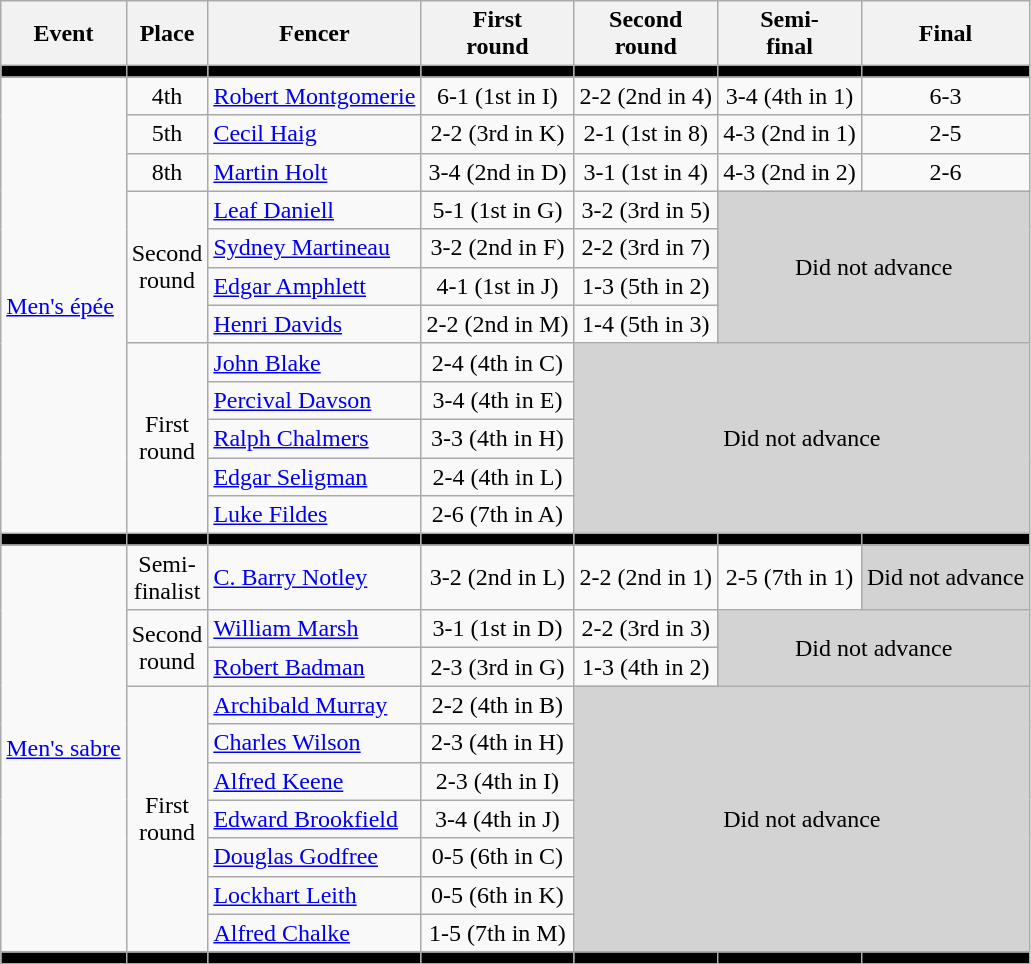<table class=wikitable>
<tr>
<th>Event</th>
<th>Place</th>
<th>Fencer</th>
<th>First <br> round</th>
<th>Second <br> round</th>
<th>Semi-<br>final</th>
<th>Final</th>
</tr>
<tr bgcolor=black>
<td></td>
<td></td>
<td></td>
<td></td>
<td></td>
<td></td>
<td></td>
</tr>
<tr align=center>
<td rowspan=12 align=left><a href='#'>Men's épée</a></td>
<td>4th</td>
<td align=left><a href='#'>Robert Montgomerie</a></td>
<td>6-1 (1st in I)</td>
<td>2-2 (2nd in 4)</td>
<td>3-4 (4th in 1)</td>
<td>6-3</td>
</tr>
<tr align=center>
<td>5th</td>
<td align=left><a href='#'>Cecil Haig</a></td>
<td>2-2 (3rd in K)</td>
<td>2-1 (1st in 8)</td>
<td>4-3 (2nd in 1)</td>
<td>2-5</td>
</tr>
<tr align=center>
<td>8th</td>
<td align=left><a href='#'>Martin Holt</a></td>
<td>3-4 (2nd in D)</td>
<td>3-1 (1st in 4)</td>
<td>4-3 (2nd in 2)</td>
<td>2-6</td>
</tr>
<tr align=center>
<td rowspan=4>Second <br> round</td>
<td align=left><a href='#'>Leaf Daniell</a></td>
<td>5-1 (1st in G)</td>
<td>3-2 (3rd in 5)</td>
<td colspan=2 rowspan=4 bgcolor=lightgray>Did not advance</td>
</tr>
<tr align=center>
<td align=left><a href='#'>Sydney Martineau</a></td>
<td>3-2 (2nd in F)</td>
<td>2-2 (3rd in 7)</td>
</tr>
<tr align=center>
<td align=left><a href='#'>Edgar Amphlett</a></td>
<td>4-1 (1st in J)</td>
<td>1-3 (5th in 2)</td>
</tr>
<tr align=center>
<td align=left><a href='#'>Henri Davids</a></td>
<td>2-2 (2nd in M)</td>
<td>1-4 (5th in 3)</td>
</tr>
<tr align=center>
<td rowspan=5>First <br> round</td>
<td align=left><a href='#'>John Blake</a></td>
<td>2-4 (4th in C)</td>
<td colspan=3 rowspan=5 bgcolor=lightgray>Did not advance</td>
</tr>
<tr align=center>
<td align=left><a href='#'>Percival Davson</a></td>
<td>3-4 (4th in E)</td>
</tr>
<tr align=center>
<td align=left><a href='#'>Ralph Chalmers</a></td>
<td>3-3 (4th in H)</td>
</tr>
<tr align=center>
<td align=left><a href='#'>Edgar Seligman</a></td>
<td>2-4 (4th in L)</td>
</tr>
<tr align=center>
<td align=left><a href='#'>Luke Fildes</a></td>
<td>2-6 (7th in A)</td>
</tr>
<tr bgcolor=black>
<td></td>
<td></td>
<td></td>
<td></td>
<td></td>
<td></td>
<td></td>
</tr>
<tr align=center>
<td rowspan=10 align=left><a href='#'>Men's sabre</a></td>
<td>Semi-<br>finalist</td>
<td align=left><a href='#'>C. Barry Notley</a></td>
<td>3-2 (2nd in L)</td>
<td>2-2 (2nd in 1)</td>
<td>2-5 (7th in 1)</td>
<td bgcolor=lightgray>Did not advance</td>
</tr>
<tr align=center>
<td rowspan=2>Second <br> round</td>
<td align=left><a href='#'>William Marsh</a></td>
<td>3-1 (1st in D)</td>
<td>2-2 (3rd in 3)</td>
<td rowspan=2 colspan=2 bgcolor=lightgray>Did not advance</td>
</tr>
<tr align=center>
<td align=left><a href='#'>Robert Badman</a></td>
<td>2-3 (3rd in G)</td>
<td>1-3 (4th in 2)</td>
</tr>
<tr align=center>
<td rowspan=7>First <br> round</td>
<td align=left><a href='#'>Archibald Murray</a></td>
<td>2-2 (4th in B)</td>
<td rowspan=7 colspan=3 bgcolor=lightgray>Did not advance</td>
</tr>
<tr align=center>
<td align=left><a href='#'>Charles Wilson</a></td>
<td>2-3 (4th in H)</td>
</tr>
<tr align=center>
<td align=left><a href='#'>Alfred Keene</a></td>
<td>2-3 (4th in I)</td>
</tr>
<tr align=center>
<td align=left><a href='#'>Edward Brookfield</a></td>
<td>3-4 (4th in J)</td>
</tr>
<tr align=center>
<td align=left><a href='#'>Douglas Godfree</a></td>
<td>0-5 (6th in C)</td>
</tr>
<tr align=center>
<td align=left><a href='#'>Lockhart Leith</a></td>
<td>0-5 (6th in K)</td>
</tr>
<tr align=center>
<td align=left><a href='#'>Alfred Chalke</a></td>
<td>1-5 (7th in M)</td>
</tr>
<tr bgcolor=black>
<td></td>
<td></td>
<td></td>
<td></td>
<td></td>
<td></td>
<td></td>
</tr>
</table>
